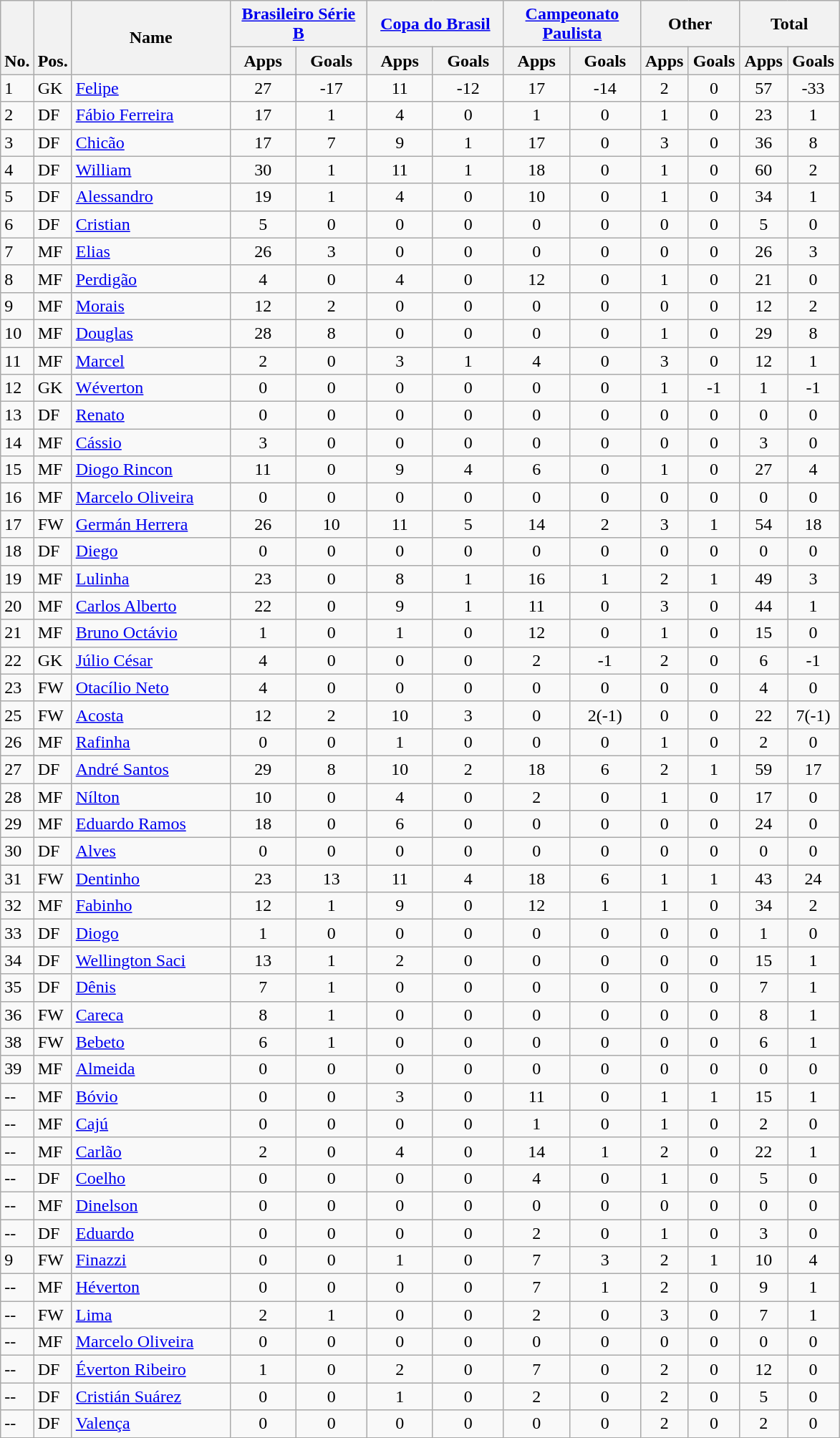<table class="wikitable" style="text-align:center">
<tr>
<th rowspan="2" style="vertical-align:bottom;">No.</th>
<th rowspan="2" style="vertical-align:bottom;">Pos.</th>
<th rowspan="2" style="width:140px;">Name</th>
<th colspan="2" style="width:120px;"><a href='#'>Brasileiro Série B</a></th>
<th colspan="2" style="width:120px;"><a href='#'>Copa do Brasil</a></th>
<th colspan="2" style="width:120px;"><a href='#'>Campeonato Paulista</a></th>
<th colspan="2" style="width:85px;">Other</th>
<th colspan="2" style="width:85px;">Total</th>
</tr>
<tr>
<th>Apps</th>
<th>Goals</th>
<th>Apps</th>
<th>Goals</th>
<th>Apps</th>
<th>Goals</th>
<th>Apps</th>
<th>Goals</th>
<th>Apps</th>
<th>Goals</th>
</tr>
<tr>
<td align="left">1</td>
<td align="left">GK</td>
<td align="left"> <a href='#'>Felipe</a></td>
<td>27</td>
<td>-17</td>
<td>11</td>
<td>-12</td>
<td>17</td>
<td>-14</td>
<td>2</td>
<td>0</td>
<td>57</td>
<td>-33</td>
</tr>
<tr>
<td align="left">2</td>
<td align="left">DF</td>
<td align="left"> <a href='#'>Fábio Ferreira</a></td>
<td>17</td>
<td>1</td>
<td>4</td>
<td>0</td>
<td>1</td>
<td>0</td>
<td>1</td>
<td>0</td>
<td>23</td>
<td>1</td>
</tr>
<tr>
<td align="left">3</td>
<td align="left">DF</td>
<td align="left"> <a href='#'>Chicão</a></td>
<td>17</td>
<td>7</td>
<td>9</td>
<td>1</td>
<td>17</td>
<td>0</td>
<td>3</td>
<td>0</td>
<td>36</td>
<td>8</td>
</tr>
<tr>
<td align="left">4</td>
<td align="left">DF</td>
<td align="left"> <a href='#'>William</a></td>
<td>30</td>
<td>1</td>
<td>11</td>
<td>1</td>
<td>18</td>
<td>0</td>
<td>1</td>
<td>0</td>
<td>60</td>
<td>2</td>
</tr>
<tr>
<td align="left">5</td>
<td align="left">DF</td>
<td align="left"> <a href='#'>Alessandro</a></td>
<td>19</td>
<td>1</td>
<td>4</td>
<td>0</td>
<td>10</td>
<td>0</td>
<td>1</td>
<td>0</td>
<td>34</td>
<td>1</td>
</tr>
<tr>
<td align="left">6</td>
<td align="left">DF</td>
<td align="left"> <a href='#'>Cristian</a></td>
<td>5</td>
<td>0</td>
<td>0</td>
<td>0</td>
<td>0</td>
<td>0</td>
<td>0</td>
<td>0</td>
<td>5</td>
<td>0</td>
</tr>
<tr>
<td align="left">7</td>
<td align="left">MF</td>
<td align="left"> <a href='#'>Elias</a></td>
<td>26</td>
<td>3</td>
<td>0</td>
<td>0</td>
<td>0</td>
<td>0</td>
<td>0</td>
<td>0</td>
<td>26</td>
<td>3</td>
</tr>
<tr>
<td align="left">8</td>
<td align="left">MF</td>
<td align="left"> <a href='#'>Perdigão</a></td>
<td>4</td>
<td>0</td>
<td>4</td>
<td>0</td>
<td>12</td>
<td>0</td>
<td>1</td>
<td>0</td>
<td>21</td>
<td>0</td>
</tr>
<tr>
<td align="left">9</td>
<td align="left">MF</td>
<td align="left"> <a href='#'>Morais</a></td>
<td>12</td>
<td>2</td>
<td>0</td>
<td>0</td>
<td>0</td>
<td>0</td>
<td>0</td>
<td>0</td>
<td>12</td>
<td>2</td>
</tr>
<tr>
<td align="left">10</td>
<td align="left">MF</td>
<td align="left"> <a href='#'>Douglas</a></td>
<td>28</td>
<td>8</td>
<td>0</td>
<td>0</td>
<td>0</td>
<td>0</td>
<td>1</td>
<td>0</td>
<td>29</td>
<td>8</td>
</tr>
<tr>
<td align="left">11</td>
<td align="left">MF</td>
<td align="left"> <a href='#'>Marcel</a></td>
<td>2</td>
<td>0</td>
<td>3</td>
<td>1</td>
<td>4</td>
<td>0</td>
<td>3</td>
<td>0</td>
<td>12</td>
<td>1</td>
</tr>
<tr>
<td align="left">12</td>
<td align="left">GK</td>
<td align="left"> <a href='#'>Wéverton</a></td>
<td>0</td>
<td>0</td>
<td>0</td>
<td>0</td>
<td>0</td>
<td>0</td>
<td>1</td>
<td>-1</td>
<td>1</td>
<td>-1</td>
</tr>
<tr>
<td align="left">13</td>
<td align="left">DF</td>
<td align="left"> <a href='#'>Renato</a></td>
<td>0</td>
<td>0</td>
<td>0</td>
<td>0</td>
<td>0</td>
<td>0</td>
<td>0</td>
<td>0</td>
<td>0</td>
<td>0</td>
</tr>
<tr>
<td align="left">14</td>
<td align="left">MF</td>
<td align="left"> <a href='#'>Cássio</a></td>
<td>3</td>
<td>0</td>
<td>0</td>
<td>0</td>
<td>0</td>
<td>0</td>
<td>0</td>
<td>0</td>
<td>3</td>
<td>0</td>
</tr>
<tr>
<td align="left">15</td>
<td align="left">MF</td>
<td align="left"> <a href='#'>Diogo Rincon</a></td>
<td>11</td>
<td>0</td>
<td>9</td>
<td>4</td>
<td>6</td>
<td>0</td>
<td>1</td>
<td>0</td>
<td>27</td>
<td>4</td>
</tr>
<tr>
<td align="left">16</td>
<td align="left">MF</td>
<td align="left"> <a href='#'>Marcelo Oliveira</a></td>
<td>0</td>
<td>0</td>
<td>0</td>
<td>0</td>
<td>0</td>
<td>0</td>
<td>0</td>
<td>0</td>
<td>0</td>
<td>0</td>
</tr>
<tr>
<td align="left">17</td>
<td align="left">FW</td>
<td align="left"> <a href='#'>Germán Herrera</a></td>
<td>26</td>
<td>10</td>
<td>11</td>
<td>5</td>
<td>14</td>
<td>2</td>
<td>3</td>
<td>1</td>
<td>54</td>
<td>18</td>
</tr>
<tr>
<td align="left">18</td>
<td align="left">DF</td>
<td align="left"> <a href='#'>Diego</a></td>
<td>0</td>
<td>0</td>
<td>0</td>
<td>0</td>
<td>0</td>
<td>0</td>
<td>0</td>
<td>0</td>
<td>0</td>
<td>0</td>
</tr>
<tr>
<td align="left">19</td>
<td align="left">MF</td>
<td align="left"> <a href='#'>Lulinha</a></td>
<td>23</td>
<td>0</td>
<td>8</td>
<td>1</td>
<td>16</td>
<td>1</td>
<td>2</td>
<td>1</td>
<td>49</td>
<td>3</td>
</tr>
<tr>
<td align="left">20</td>
<td align="left">MF</td>
<td align="left"> <a href='#'>Carlos Alberto</a></td>
<td>22</td>
<td>0</td>
<td>9</td>
<td>1</td>
<td>11</td>
<td>0</td>
<td>3</td>
<td>0</td>
<td>44</td>
<td>1</td>
</tr>
<tr>
<td align="left">21</td>
<td align="left">MF</td>
<td align="left"> <a href='#'>Bruno Octávio</a></td>
<td>1</td>
<td>0</td>
<td>1</td>
<td>0</td>
<td>12</td>
<td>0</td>
<td>1</td>
<td>0</td>
<td>15</td>
<td>0</td>
</tr>
<tr>
<td align="left">22</td>
<td align="left">GK</td>
<td align="left"> <a href='#'>Júlio César</a></td>
<td>4</td>
<td>0</td>
<td>0</td>
<td>0</td>
<td>2</td>
<td>-1</td>
<td>2</td>
<td>0</td>
<td>6</td>
<td>-1</td>
</tr>
<tr>
<td align="left">23</td>
<td align="left">FW</td>
<td align="left"> <a href='#'>Otacílio Neto</a></td>
<td>4</td>
<td>0</td>
<td>0</td>
<td>0</td>
<td>0</td>
<td>0</td>
<td>0</td>
<td>0</td>
<td>4</td>
<td>0</td>
</tr>
<tr>
<td align="left">25</td>
<td align="left">FW</td>
<td align="left"> <a href='#'>Acosta</a></td>
<td>12</td>
<td>2</td>
<td>10</td>
<td>3</td>
<td>0</td>
<td>2(-1)</td>
<td>0</td>
<td>0</td>
<td>22</td>
<td>7(-1)</td>
</tr>
<tr>
<td align="left">26</td>
<td align="left">MF</td>
<td align="left"> <a href='#'>Rafinha</a></td>
<td>0</td>
<td>0</td>
<td>1</td>
<td>0</td>
<td>0</td>
<td>0</td>
<td>1</td>
<td>0</td>
<td>2</td>
<td>0</td>
</tr>
<tr>
<td align="left">27</td>
<td align="left">DF</td>
<td align="left"> <a href='#'>André Santos</a></td>
<td>29</td>
<td>8</td>
<td>10</td>
<td>2</td>
<td>18</td>
<td>6</td>
<td>2</td>
<td>1</td>
<td>59</td>
<td>17</td>
</tr>
<tr>
<td align="left">28</td>
<td align="left">MF</td>
<td align="left"> <a href='#'>Nílton</a></td>
<td>10</td>
<td>0</td>
<td>4</td>
<td>0</td>
<td>2</td>
<td>0</td>
<td>1</td>
<td>0</td>
<td>17</td>
<td>0</td>
</tr>
<tr>
<td align="left">29</td>
<td align="left">MF</td>
<td align="left"> <a href='#'>Eduardo Ramos</a></td>
<td>18</td>
<td>0</td>
<td>6</td>
<td>0</td>
<td>0</td>
<td>0</td>
<td>0</td>
<td>0</td>
<td>24</td>
<td>0</td>
</tr>
<tr>
<td align="left">30</td>
<td align="left">DF</td>
<td align="left"> <a href='#'>Alves</a></td>
<td>0</td>
<td>0</td>
<td>0</td>
<td>0</td>
<td>0</td>
<td>0</td>
<td>0</td>
<td>0</td>
<td>0</td>
<td>0</td>
</tr>
<tr>
<td align="left">31</td>
<td align="left">FW</td>
<td align="left"> <a href='#'>Dentinho</a></td>
<td>23</td>
<td>13</td>
<td>11</td>
<td>4</td>
<td>18</td>
<td>6</td>
<td>1</td>
<td>1</td>
<td>43</td>
<td>24</td>
</tr>
<tr>
<td align="left">32</td>
<td align="left">MF</td>
<td align="left"> <a href='#'>Fabinho</a></td>
<td>12</td>
<td>1</td>
<td>9</td>
<td>0</td>
<td>12</td>
<td>1</td>
<td>1</td>
<td>0</td>
<td>34</td>
<td>2</td>
</tr>
<tr>
<td align="left">33</td>
<td align="left">DF</td>
<td align="left"> <a href='#'>Diogo</a></td>
<td>1</td>
<td>0</td>
<td>0</td>
<td>0</td>
<td>0</td>
<td>0</td>
<td>0</td>
<td>0</td>
<td>1</td>
<td>0</td>
</tr>
<tr>
<td align="left">34</td>
<td align="left">DF</td>
<td align="left"> <a href='#'>Wellington Saci</a></td>
<td>13</td>
<td>1</td>
<td>2</td>
<td>0</td>
<td>0</td>
<td>0</td>
<td>0</td>
<td>0</td>
<td>15</td>
<td>1</td>
</tr>
<tr>
<td align="left">35</td>
<td align="left">DF</td>
<td align="left"> <a href='#'>Dênis</a></td>
<td>7</td>
<td>1</td>
<td>0</td>
<td>0</td>
<td>0</td>
<td>0</td>
<td>0</td>
<td>0</td>
<td>7</td>
<td>1</td>
</tr>
<tr>
<td align="left">36</td>
<td align="left">FW</td>
<td align="left"> <a href='#'>Careca</a></td>
<td>8</td>
<td>1</td>
<td>0</td>
<td>0</td>
<td>0</td>
<td>0</td>
<td>0</td>
<td>0</td>
<td>8</td>
<td>1</td>
</tr>
<tr>
<td align="left">38</td>
<td align="left">FW</td>
<td align="left"> <a href='#'>Bebeto</a></td>
<td>6</td>
<td>1</td>
<td>0</td>
<td>0</td>
<td>0</td>
<td>0</td>
<td>0</td>
<td>0</td>
<td>6</td>
<td>1</td>
</tr>
<tr>
<td align="left">39</td>
<td align="left">MF</td>
<td align="left"> <a href='#'>Almeida</a></td>
<td>0</td>
<td>0</td>
<td>0</td>
<td>0</td>
<td>0</td>
<td>0</td>
<td>0</td>
<td>0</td>
<td>0</td>
<td>0</td>
</tr>
<tr>
<td align="left">--</td>
<td align="left">MF</td>
<td align="left"> <a href='#'>Bóvio</a></td>
<td>0</td>
<td>0</td>
<td>3</td>
<td>0</td>
<td>11</td>
<td>0</td>
<td>1</td>
<td>1</td>
<td>15</td>
<td>1</td>
</tr>
<tr>
<td align="left">--</td>
<td align="left">MF</td>
<td align="left"> <a href='#'>Cajú</a></td>
<td>0</td>
<td>0</td>
<td>0</td>
<td>0</td>
<td>1</td>
<td>0</td>
<td>1</td>
<td>0</td>
<td>2</td>
<td>0</td>
</tr>
<tr>
<td align="left">--</td>
<td align="left">MF</td>
<td align="left"> <a href='#'>Carlão</a></td>
<td>2</td>
<td>0</td>
<td>4</td>
<td>0</td>
<td>14</td>
<td>1</td>
<td>2</td>
<td>0</td>
<td>22</td>
<td>1</td>
</tr>
<tr>
<td align="left">--</td>
<td align="left">DF</td>
<td align="left"> <a href='#'>Coelho</a></td>
<td>0</td>
<td>0</td>
<td>0</td>
<td>0</td>
<td>4</td>
<td>0</td>
<td>1</td>
<td>0</td>
<td>5</td>
<td>0</td>
</tr>
<tr>
<td align="left">--</td>
<td align="left">MF</td>
<td align="left"> <a href='#'>Dinelson</a></td>
<td>0</td>
<td>0</td>
<td>0</td>
<td>0</td>
<td>0</td>
<td>0</td>
<td>0</td>
<td>0</td>
<td>0</td>
<td>0</td>
</tr>
<tr>
<td align="left">--</td>
<td align="left">DF</td>
<td align="left"> <a href='#'>Eduardo</a></td>
<td>0</td>
<td>0</td>
<td>0</td>
<td>0</td>
<td>2</td>
<td>0</td>
<td>1</td>
<td>0</td>
<td>3</td>
<td>0</td>
</tr>
<tr>
<td align="left">9</td>
<td align="left">FW</td>
<td align="left"> <a href='#'>Finazzi</a></td>
<td>0</td>
<td>0</td>
<td>1</td>
<td>0</td>
<td>7</td>
<td>3</td>
<td>2</td>
<td>1</td>
<td>10</td>
<td>4</td>
</tr>
<tr>
<td align="left">--</td>
<td align="left">MF</td>
<td align="left"> <a href='#'>Héverton</a></td>
<td>0</td>
<td>0</td>
<td>0</td>
<td>0</td>
<td>7</td>
<td>1</td>
<td>2</td>
<td>0</td>
<td>9</td>
<td>1</td>
</tr>
<tr>
<td align="left">--</td>
<td align="left">FW</td>
<td align="left"> <a href='#'>Lima</a></td>
<td>2</td>
<td>1</td>
<td>0</td>
<td>0</td>
<td>2</td>
<td>0</td>
<td>3</td>
<td>0</td>
<td>7</td>
<td>1</td>
</tr>
<tr>
<td align="left">--</td>
<td align="left">MF</td>
<td align="left"> <a href='#'>Marcelo Oliveira</a></td>
<td>0</td>
<td>0</td>
<td>0</td>
<td>0</td>
<td>0</td>
<td>0</td>
<td>0</td>
<td>0</td>
<td>0</td>
<td>0</td>
</tr>
<tr>
<td align="left">--</td>
<td align="left">DF</td>
<td align="left"> <a href='#'>Éverton Ribeiro</a></td>
<td>1</td>
<td>0</td>
<td>2</td>
<td>0</td>
<td>7</td>
<td>0</td>
<td>2</td>
<td>0</td>
<td>12</td>
<td>0</td>
</tr>
<tr>
<td align="left">--</td>
<td align="left">DF</td>
<td align="left"> <a href='#'>Cristián Suárez</a></td>
<td>0</td>
<td>0</td>
<td>1</td>
<td>0</td>
<td>2</td>
<td>0</td>
<td>2</td>
<td>0</td>
<td>5</td>
<td>0</td>
</tr>
<tr>
<td align="left">--</td>
<td align="left">DF</td>
<td align="left"> <a href='#'>Valença</a></td>
<td>0</td>
<td>0</td>
<td>0</td>
<td>0</td>
<td>0</td>
<td>0</td>
<td>2</td>
<td>0</td>
<td>2</td>
<td>0</td>
</tr>
</table>
